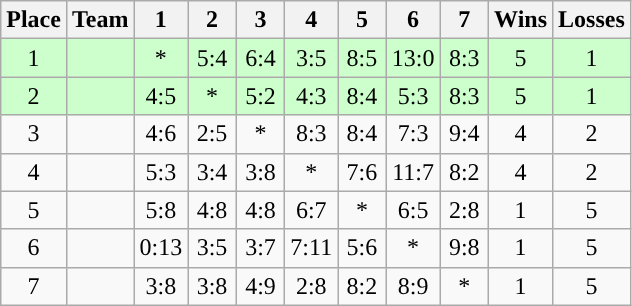<table class="wikitable" style="text-align:center;">
<tr>
<th>Place</th>
<th>Team</th>
<th width="25">1</th>
<th width="25">2</th>
<th width="25">3</th>
<th width="25">4</th>
<th width="25">5</th>
<th width="25">6</th>
<th width="25">7</th>
<th>Wins</th>
<th>Losses</th>
</tr>
<tr bgcolor=#cfc>
<td>1</td>
<td align=left></td>
<td>*</td>
<td>5:4</td>
<td>6:4</td>
<td>3:5</td>
<td>8:5</td>
<td>13:0</td>
<td>8:3</td>
<td>5</td>
<td>1</td>
</tr>
<tr bgcolor=#cfc>
<td>2</td>
<td align=left></td>
<td>4:5</td>
<td>*</td>
<td>5:2</td>
<td>4:3</td>
<td>8:4</td>
<td>5:3</td>
<td>8:3</td>
<td>5</td>
<td>1</td>
</tr>
<tr>
<td>3</td>
<td align=left></td>
<td>4:6</td>
<td>2:5</td>
<td>*</td>
<td>8:3</td>
<td>8:4</td>
<td>7:3</td>
<td>9:4</td>
<td>4</td>
<td>2</td>
</tr>
<tr>
<td>4</td>
<td align=left></td>
<td>5:3</td>
<td>3:4</td>
<td>3:8</td>
<td>*</td>
<td>7:6</td>
<td>11:7</td>
<td>8:2</td>
<td>4</td>
<td>2</td>
</tr>
<tr>
<td>5</td>
<td align=left></td>
<td>5:8</td>
<td>4:8</td>
<td>4:8</td>
<td>6:7</td>
<td>*</td>
<td>6:5</td>
<td>2:8</td>
<td>1</td>
<td>5</td>
</tr>
<tr>
<td>6</td>
<td align=left></td>
<td>0:13</td>
<td>3:5</td>
<td>3:7</td>
<td>7:11</td>
<td>5:6</td>
<td>*</td>
<td>9:8</td>
<td>1</td>
<td>5</td>
</tr>
<tr>
<td>7</td>
<td align=left></td>
<td>3:8</td>
<td>3:8</td>
<td>4:9</td>
<td>2:8</td>
<td>8:2</td>
<td>8:9</td>
<td>*</td>
<td>1</td>
<td>5</td>
</tr>
</table>
